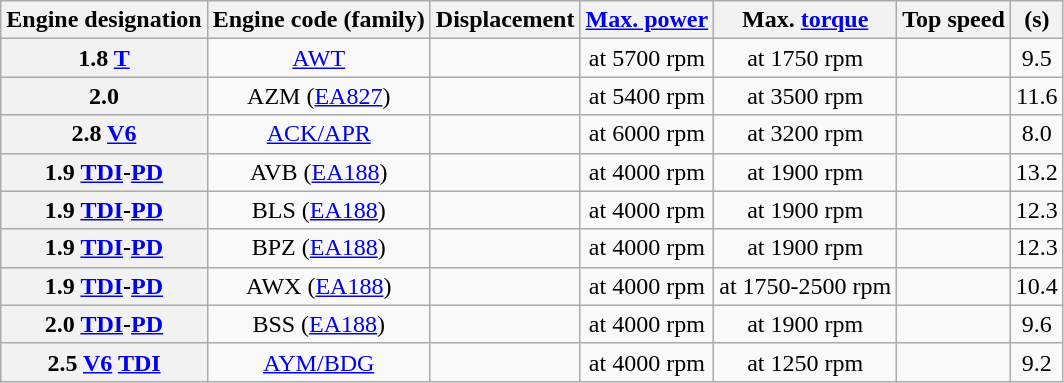<table class="wikitable sortable" style="text-align: center;">
<tr style="text-align:center; vertical-align:middle;">
<th>Engine designation</th>
<th>Engine code (family)</th>
<th>Displacement</th>
<th><a href='#'>Max. power</a></th>
<th>Max. <a href='#'>torque</a></th>
<th>Top speed</th>
<th> (s)</th>
</tr>
<tr>
<th>1.8 <a href='#'>T</a></th>
<td><a href='#'>AWT</a></td>
<td></td>
<td> at 5700 rpm</td>
<td> at 1750 rpm</td>
<td></td>
<td>9.5</td>
</tr>
<tr>
<th>2.0</th>
<td>AZM (<a href='#'>EA827</a>)</td>
<td></td>
<td> at 5400 rpm</td>
<td> at 3500 rpm</td>
<td></td>
<td>11.6</td>
</tr>
<tr>
<th>2.8 <a href='#'>V6</a></th>
<td><a href='#'>ACK/APR</a></td>
<td></td>
<td> at 6000 rpm</td>
<td> at 3200 rpm</td>
<td></td>
<td>8.0</td>
</tr>
<tr>
<th>1.9 <a href='#'>TDI</a>-<a href='#'>PD</a></th>
<td>AVB (<a href='#'>EA188</a>)</td>
<td></td>
<td> at 4000 rpm</td>
<td> at 1900 rpm</td>
<td></td>
<td>13.2</td>
</tr>
<tr>
<th>1.9 <a href='#'>TDI</a>-<a href='#'>PD</a></th>
<td>BLS (<a href='#'>EA188</a>)</td>
<td></td>
<td> at 4000 rpm</td>
<td> at 1900 rpm</td>
<td></td>
<td>12.3</td>
</tr>
<tr>
<th>1.9 <a href='#'>TDI</a>-<a href='#'>PD</a></th>
<td>BPZ (<a href='#'>EA188</a>)</td>
<td></td>
<td> at 4000 rpm</td>
<td> at 1900 rpm</td>
<td></td>
<td>12.3</td>
</tr>
<tr>
<th>1.9 <a href='#'>TDI</a>-<a href='#'>PD</a></th>
<td>AWX (<a href='#'>EA188</a>)</td>
<td></td>
<td> at 4000 rpm</td>
<td> at 1750-2500 rpm</td>
<td></td>
<td>10.4</td>
</tr>
<tr>
<th>2.0 <a href='#'>TDI</a>-<a href='#'>PD</a></th>
<td>BSS (<a href='#'>EA188</a>)</td>
<td></td>
<td> at 4000 rpm</td>
<td> at 1900 rpm</td>
<td></td>
<td>9.6</td>
</tr>
<tr>
<th>2.5 <a href='#'>V6</a> <a href='#'>TDI</a></th>
<td><a href='#'>AYM/BDG</a></td>
<td></td>
<td> at 4000 rpm</td>
<td> at 1250 rpm</td>
<td></td>
<td>9.2</td>
</tr>
</table>
